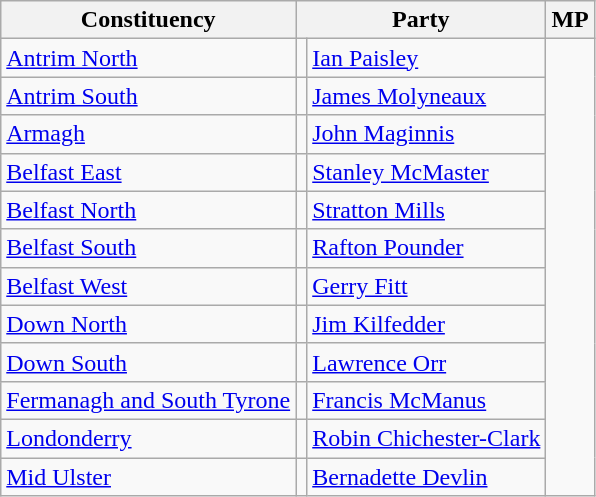<table class=wikitable>
<tr>
<th>Constituency</th>
<th colspan=2>Party</th>
<th>MP</th>
</tr>
<tr>
<td><a href='#'>Antrim North</a></td>
<td></td>
<td><a href='#'>Ian Paisley</a></td>
</tr>
<tr>
<td><a href='#'>Antrim South</a></td>
<td></td>
<td><a href='#'>James Molyneaux</a></td>
</tr>
<tr>
<td><a href='#'>Armagh</a></td>
<td></td>
<td><a href='#'>John Maginnis</a></td>
</tr>
<tr>
<td><a href='#'>Belfast East</a></td>
<td></td>
<td><a href='#'>Stanley McMaster</a></td>
</tr>
<tr>
<td><a href='#'>Belfast North</a></td>
<td></td>
<td><a href='#'>Stratton Mills</a></td>
</tr>
<tr>
<td><a href='#'>Belfast South</a></td>
<td></td>
<td><a href='#'>Rafton Pounder</a></td>
</tr>
<tr>
<td><a href='#'>Belfast West</a></td>
<td></td>
<td><a href='#'>Gerry Fitt</a></td>
</tr>
<tr>
<td><a href='#'>Down North</a></td>
<td></td>
<td><a href='#'>Jim Kilfedder</a></td>
</tr>
<tr>
<td><a href='#'>Down South</a></td>
<td></td>
<td><a href='#'>Lawrence Orr</a></td>
</tr>
<tr>
<td><a href='#'>Fermanagh and South Tyrone</a></td>
<td></td>
<td><a href='#'>Francis McManus</a></td>
</tr>
<tr>
<td><a href='#'>Londonderry</a></td>
<td></td>
<td><a href='#'>Robin Chichester-Clark</a></td>
</tr>
<tr>
<td><a href='#'>Mid Ulster</a></td>
<td></td>
<td><a href='#'>Bernadette Devlin</a></td>
</tr>
</table>
